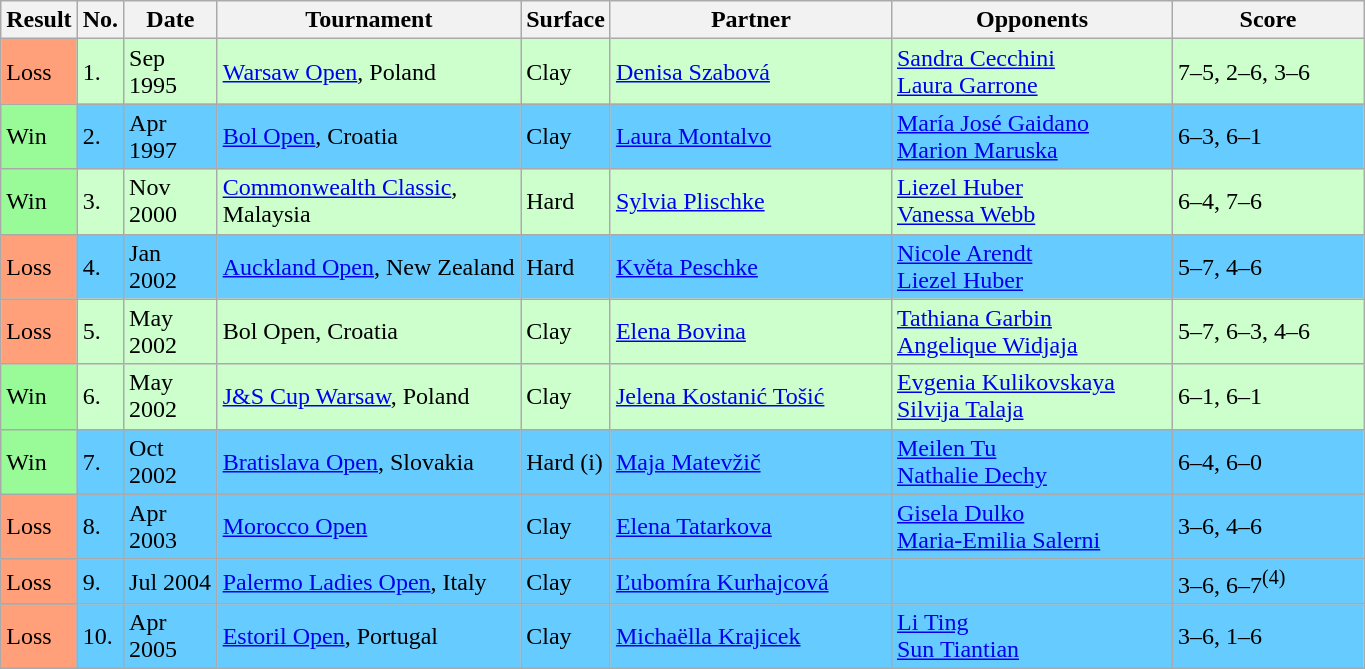<table class="sortable wikitable">
<tr>
<th style="width:40px">Result</th>
<th style="width:20px">No.</th>
<th style="width:55px">Date</th>
<th style="width:195px">Tournament</th>
<th>Surface</th>
<th width=180>Partner</th>
<th width=180>Opponents</th>
<th width=120>Score</th>
</tr>
<tr bgcolor="CCFFCC">
<td style="background:#ffa07a;">Loss</td>
<td>1.</td>
<td>Sep 1995</td>
<td><a href='#'>Warsaw Open</a>, Poland</td>
<td>Clay</td>
<td> <a href='#'>Denisa Szabová</a></td>
<td> <a href='#'>Sandra Cecchini</a> <br>  <a href='#'>Laura Garrone</a></td>
<td>7–5, 2–6, 3–6</td>
</tr>
<tr style="background:#66ccff;">
<td style="background:#98fb98;">Win</td>
<td>2.</td>
<td>Apr 1997</td>
<td><a href='#'>Bol Open</a>, Croatia</td>
<td>Clay</td>
<td> <a href='#'>Laura Montalvo</a></td>
<td> <a href='#'>María José Gaidano</a> <br>  <a href='#'>Marion Maruska</a></td>
<td>6–3, 6–1</td>
</tr>
<tr style="background:#ccffcc;">
<td style="background:#98fb98;">Win</td>
<td>3.</td>
<td>Nov 2000</td>
<td><a href='#'>Commonwealth Classic</a>, Malaysia</td>
<td>Hard</td>
<td> <a href='#'>Sylvia Plischke</a></td>
<td> <a href='#'>Liezel Huber</a> <br>  <a href='#'>Vanessa Webb</a></td>
<td>6–4, 7–6</td>
</tr>
<tr style="background:#66ccff;">
<td style="background:#ffa07a;">Loss</td>
<td>4.</td>
<td>Jan 2002</td>
<td><a href='#'>Auckland Open</a>, New Zealand</td>
<td>Hard</td>
<td> <a href='#'>Květa Peschke</a></td>
<td> <a href='#'>Nicole Arendt</a> <br>  <a href='#'>Liezel Huber</a></td>
<td>5–7, 4–6</td>
</tr>
<tr bgcolor="CCFFCC">
<td style="background:#ffa07a;">Loss</td>
<td>5.</td>
<td>May 2002</td>
<td>Bol Open, Croatia</td>
<td>Clay</td>
<td> <a href='#'>Elena Bovina</a></td>
<td> <a href='#'>Tathiana Garbin</a><br> <a href='#'>Angelique Widjaja</a></td>
<td>5–7, 6–3, 4–6</td>
</tr>
<tr bgcolor="#CCFFCC">
<td style="background:#98fb98;">Win</td>
<td>6.</td>
<td>May 2002</td>
<td><a href='#'>J&S Cup Warsaw</a>, Poland</td>
<td>Clay</td>
<td> <a href='#'>Jelena Kostanić Tošić</a></td>
<td> <a href='#'>Evgenia Kulikovskaya</a> <br> <a href='#'>Silvija Talaja</a></td>
<td>6–1, 6–1</td>
</tr>
<tr style="background:#66ccff;">
<td style="background:#98fb98;">Win</td>
<td>7.</td>
<td>Oct 2002</td>
<td><a href='#'>Bratislava Open</a>, Slovakia</td>
<td>Hard (i)</td>
<td> <a href='#'>Maja Matevžič</a></td>
<td> <a href='#'>Meilen Tu</a> <br> <a href='#'>Nathalie Dechy</a></td>
<td>6–4, 6–0</td>
</tr>
<tr style="background:#66ccff;">
<td style="background:#ffa07a;">Loss</td>
<td>8.</td>
<td>Apr 2003</td>
<td><a href='#'>Morocco Open</a></td>
<td>Clay</td>
<td> <a href='#'>Elena Tatarkova</a></td>
<td> <a href='#'>Gisela Dulko</a> <br>  <a href='#'>Maria-Emilia Salerni</a></td>
<td>3–6, 4–6</td>
</tr>
<tr style="background:#66ccff;">
<td style="background:#ffa07a;">Loss</td>
<td>9.</td>
<td>Jul 2004</td>
<td><a href='#'>Palermo Ladies Open</a>, Italy</td>
<td>Clay</td>
<td> <a href='#'>Ľubomíra Kurhajcová</a></td>
<td></td>
<td>3–6, 6–7<sup>(4)</sup></td>
</tr>
<tr style="background:#66ccff;">
<td style="background:#ffa07a;">Loss</td>
<td>10.</td>
<td>Apr 2005</td>
<td><a href='#'>Estoril Open</a>, Portugal</td>
<td>Clay</td>
<td> <a href='#'>Michaëlla Krajicek</a></td>
<td> <a href='#'>Li Ting</a> <br>  <a href='#'>Sun Tiantian</a></td>
<td>3–6, 1–6</td>
</tr>
</table>
